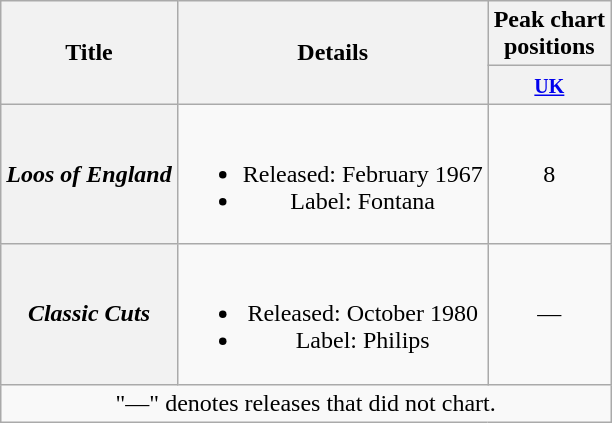<table class="wikitable plainrowheaders" style="text-align:center;">
<tr>
<th scope="col" rowspan="2">Title</th>
<th scope="col" rowspan="2">Details</th>
<th scope="col">Peak chart<br>positions</th>
</tr>
<tr>
<th scope="col"><small><a href='#'>UK</a></small><br></th>
</tr>
<tr>
<th scope="row"><em>Loos of England</em></th>
<td><br><ul><li>Released: February 1967</li><li>Label: Fontana</li></ul></td>
<td>8</td>
</tr>
<tr>
<th scope="row"><em>Classic Cuts</em></th>
<td><br><ul><li>Released: October 1980</li><li>Label: Philips</li></ul></td>
<td>—</td>
</tr>
<tr>
<td colspan="3">"—" denotes releases that did not chart.</td>
</tr>
</table>
